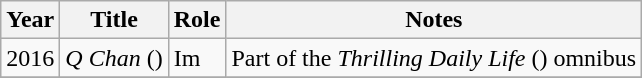<table class="wikitable">
<tr>
<th>Year</th>
<th>Title</th>
<th>Role</th>
<th>Notes</th>
</tr>
<tr>
<td rowspan="1">2016</td>
<td><em>Q Chan</em> ()</td>
<td>Im</td>
<td>Part of the <em>Thrilling Daily Life</em> () omnibus</td>
</tr>
<tr>
</tr>
</table>
